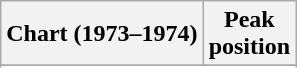<table class="wikitable sortable plainrowheaders" style="text-align:center">
<tr>
<th>Chart (1973–1974)</th>
<th>Peak<br>position</th>
</tr>
<tr>
</tr>
<tr>
</tr>
<tr>
</tr>
<tr>
</tr>
<tr>
</tr>
<tr>
</tr>
<tr>
</tr>
</table>
